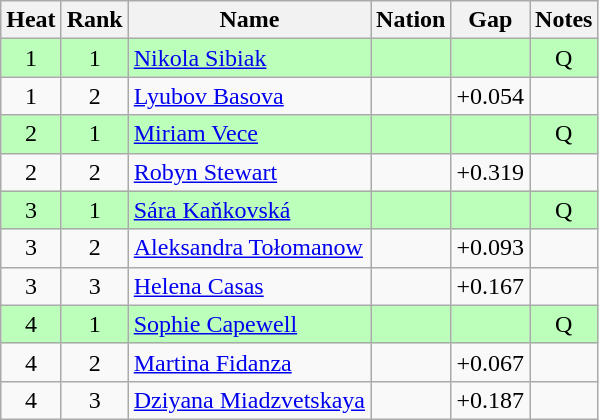<table class="wikitable sortable" style="text-align:center">
<tr>
<th>Heat</th>
<th>Rank</th>
<th>Name</th>
<th>Nation</th>
<th>Gap</th>
<th>Notes</th>
</tr>
<tr bgcolor=bbffbb>
<td>1</td>
<td>1</td>
<td align=left><a href='#'>Nikola Sibiak</a></td>
<td align=left></td>
<td></td>
<td>Q</td>
</tr>
<tr>
<td>1</td>
<td>2</td>
<td align=left><a href='#'>Lyubov Basova</a></td>
<td align=left></td>
<td>+0.054</td>
<td></td>
</tr>
<tr bgcolor=bbffbb>
<td>2</td>
<td>1</td>
<td align=left><a href='#'>Miriam Vece</a></td>
<td align=left></td>
<td></td>
<td>Q</td>
</tr>
<tr>
<td>2</td>
<td>2</td>
<td align=left><a href='#'>Robyn Stewart</a></td>
<td align=left></td>
<td>+0.319</td>
<td></td>
</tr>
<tr bgcolor=bbffbb>
<td>3</td>
<td>1</td>
<td align=left><a href='#'>Sára Kaňkovská</a></td>
<td align=left></td>
<td></td>
<td>Q</td>
</tr>
<tr>
<td>3</td>
<td>2</td>
<td align=left><a href='#'>Aleksandra Tołomanow</a></td>
<td align=left></td>
<td>+0.093</td>
<td></td>
</tr>
<tr>
<td>3</td>
<td>3</td>
<td align=left><a href='#'>Helena Casas</a></td>
<td align=left></td>
<td>+0.167</td>
<td></td>
</tr>
<tr bgcolor=bbffbb>
<td>4</td>
<td>1</td>
<td align=left><a href='#'>Sophie Capewell</a></td>
<td align=left></td>
<td></td>
<td>Q</td>
</tr>
<tr>
<td>4</td>
<td>2</td>
<td align=left><a href='#'>Martina Fidanza</a></td>
<td align=left></td>
<td>+0.067</td>
<td></td>
</tr>
<tr>
<td>4</td>
<td>3</td>
<td align=left><a href='#'>Dziyana Miadzvetskaya</a></td>
<td align=left></td>
<td>+0.187</td>
<td></td>
</tr>
</table>
